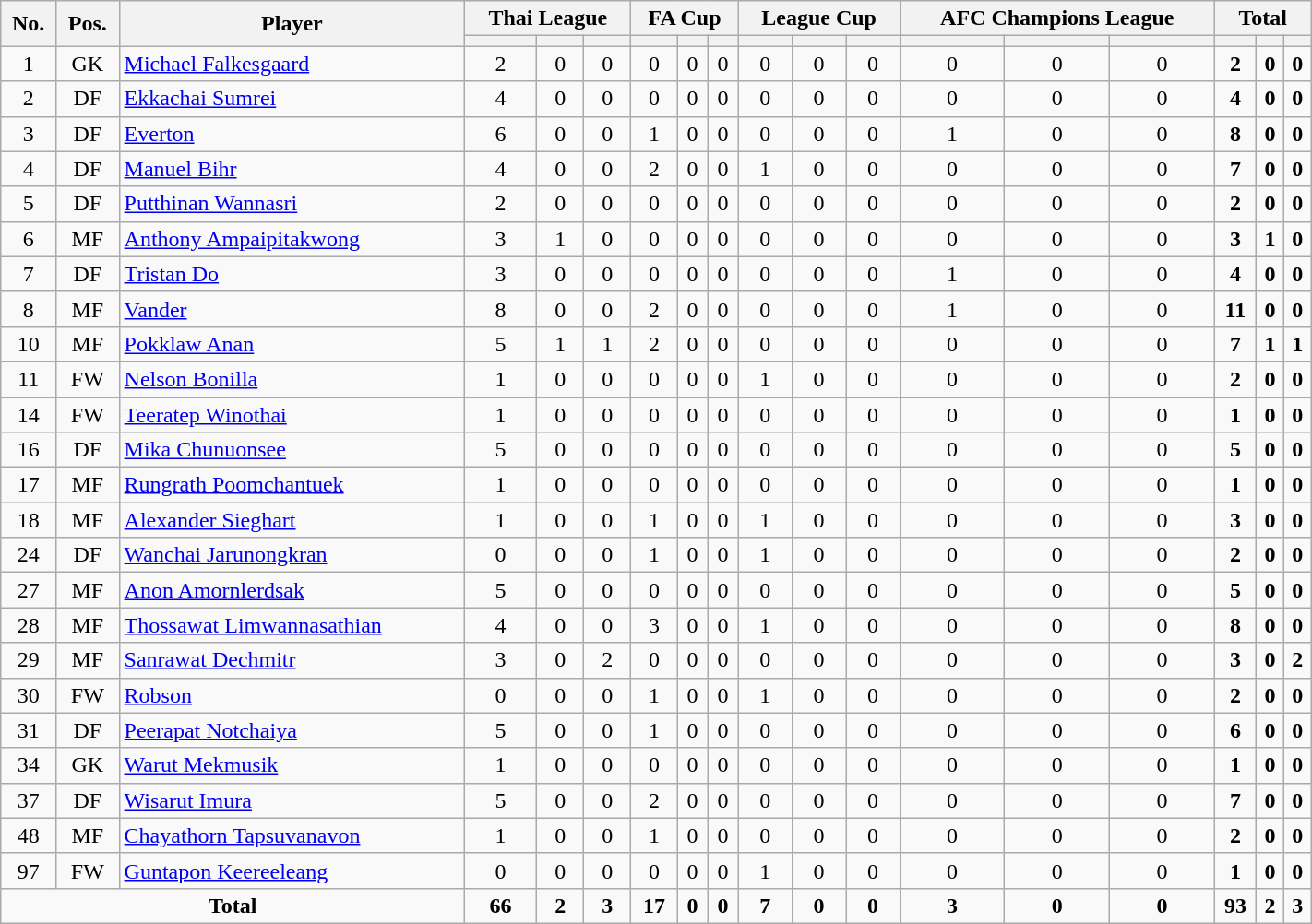<table class="wikitable" style="text-align:center;width:75%;">
<tr>
<th rowspan=2>No.</th>
<th rowspan=2>Pos.</th>
<th rowspan=2>Player</th>
<th colspan=3>Thai League</th>
<th colspan=3>FA Cup</th>
<th colspan=3>League Cup</th>
<th colspan=3>AFC Champions League</th>
<th colspan=3>Total</th>
</tr>
<tr>
<th></th>
<th></th>
<th></th>
<th></th>
<th></th>
<th></th>
<th></th>
<th></th>
<th></th>
<th></th>
<th></th>
<th></th>
<th></th>
<th></th>
<th></th>
</tr>
<tr>
<td>1</td>
<td>GK</td>
<td align=left> <a href='#'>Michael Falkesgaard</a></td>
<td>2</td>
<td>0</td>
<td>0</td>
<td>0</td>
<td>0</td>
<td>0</td>
<td>0</td>
<td>0</td>
<td>0</td>
<td>0</td>
<td>0</td>
<td>0</td>
<td><strong>2</strong></td>
<td><strong>0</strong></td>
<td><strong>0</strong></td>
</tr>
<tr>
<td>2</td>
<td>DF</td>
<td align=left> <a href='#'>Ekkachai Sumrei</a></td>
<td>4</td>
<td>0</td>
<td>0</td>
<td>0</td>
<td>0</td>
<td>0</td>
<td>0</td>
<td>0</td>
<td>0</td>
<td>0</td>
<td>0</td>
<td>0</td>
<td><strong>4</strong></td>
<td><strong>0</strong></td>
<td><strong>0</strong></td>
</tr>
<tr>
<td>3</td>
<td>DF</td>
<td align=left> <a href='#'>Everton</a></td>
<td>6</td>
<td>0</td>
<td>0</td>
<td>1</td>
<td>0</td>
<td>0</td>
<td>0</td>
<td>0</td>
<td>0</td>
<td>1</td>
<td>0</td>
<td>0</td>
<td><strong>8</strong></td>
<td><strong>0</strong></td>
<td><strong>0</strong></td>
</tr>
<tr>
<td>4</td>
<td>DF</td>
<td align=left> <a href='#'>Manuel Bihr</a></td>
<td>4</td>
<td>0</td>
<td>0</td>
<td>2</td>
<td>0</td>
<td>0</td>
<td>1</td>
<td>0</td>
<td>0</td>
<td>0</td>
<td>0</td>
<td>0</td>
<td><strong>7</strong></td>
<td><strong>0</strong></td>
<td><strong>0</strong></td>
</tr>
<tr>
<td>5</td>
<td>DF</td>
<td align=left> <a href='#'>Putthinan Wannasri</a></td>
<td>2</td>
<td>0</td>
<td>0</td>
<td>0</td>
<td>0</td>
<td>0</td>
<td>0</td>
<td>0</td>
<td>0</td>
<td>0</td>
<td>0</td>
<td>0</td>
<td><strong>2</strong></td>
<td><strong>0</strong></td>
<td><strong>0</strong></td>
</tr>
<tr>
<td>6</td>
<td>MF</td>
<td align=left> <a href='#'>Anthony Ampaipitakwong</a></td>
<td>3</td>
<td>1</td>
<td>0</td>
<td>0</td>
<td>0</td>
<td>0</td>
<td>0</td>
<td>0</td>
<td>0</td>
<td>0</td>
<td>0</td>
<td>0</td>
<td><strong>3</strong></td>
<td><strong>1</strong></td>
<td><strong>0</strong></td>
</tr>
<tr>
<td>7</td>
<td>DF</td>
<td align=left> <a href='#'>Tristan Do</a></td>
<td>3</td>
<td>0</td>
<td>0</td>
<td>0</td>
<td>0</td>
<td>0</td>
<td>0</td>
<td>0</td>
<td>0</td>
<td>1</td>
<td>0</td>
<td>0</td>
<td><strong>4</strong></td>
<td><strong>0</strong></td>
<td><strong>0</strong></td>
</tr>
<tr>
<td>8</td>
<td>MF</td>
<td align=left> <a href='#'>Vander</a></td>
<td>8</td>
<td>0</td>
<td>0</td>
<td>2</td>
<td>0</td>
<td>0</td>
<td>0</td>
<td>0</td>
<td>0</td>
<td>1</td>
<td>0</td>
<td>0</td>
<td><strong>11</strong></td>
<td><strong>0</strong></td>
<td><strong>0</strong></td>
</tr>
<tr>
<td>10</td>
<td>MF</td>
<td align=left> <a href='#'>Pokklaw Anan</a></td>
<td>5</td>
<td>1</td>
<td>1</td>
<td>2</td>
<td>0</td>
<td>0</td>
<td>0</td>
<td>0</td>
<td>0</td>
<td>0</td>
<td>0</td>
<td>0</td>
<td><strong>7</strong></td>
<td><strong>1</strong></td>
<td><strong>1</strong></td>
</tr>
<tr>
<td>11</td>
<td>FW</td>
<td align=left> <a href='#'>Nelson Bonilla</a></td>
<td>1</td>
<td>0</td>
<td>0</td>
<td>0</td>
<td>0</td>
<td>0</td>
<td>1</td>
<td>0</td>
<td>0</td>
<td>0</td>
<td>0</td>
<td>0</td>
<td><strong>2</strong></td>
<td><strong>0</strong></td>
<td><strong>0</strong></td>
</tr>
<tr>
<td>14</td>
<td>FW</td>
<td align=left> <a href='#'>Teeratep Winothai</a></td>
<td>1</td>
<td>0</td>
<td>0</td>
<td>0</td>
<td>0</td>
<td>0</td>
<td>0</td>
<td>0</td>
<td>0</td>
<td>0</td>
<td>0</td>
<td>0</td>
<td><strong>1</strong></td>
<td><strong>0</strong></td>
<td><strong>0</strong></td>
</tr>
<tr>
<td>16</td>
<td>DF</td>
<td align=left> <a href='#'>Mika Chunuonsee</a></td>
<td>5</td>
<td>0</td>
<td>0</td>
<td>0</td>
<td>0</td>
<td>0</td>
<td>0</td>
<td>0</td>
<td>0</td>
<td>0</td>
<td>0</td>
<td>0</td>
<td><strong>5</strong></td>
<td><strong>0</strong></td>
<td><strong>0</strong></td>
</tr>
<tr>
<td>17</td>
<td>MF</td>
<td align=left> <a href='#'>Rungrath Poomchantuek</a></td>
<td>1</td>
<td>0</td>
<td>0</td>
<td>0</td>
<td>0</td>
<td>0</td>
<td>0</td>
<td>0</td>
<td>0</td>
<td>0</td>
<td>0</td>
<td>0</td>
<td><strong>1</strong></td>
<td><strong>0</strong></td>
<td><strong>0</strong></td>
</tr>
<tr>
<td>18</td>
<td>MF</td>
<td align=left> <a href='#'>Alexander Sieghart</a></td>
<td>1</td>
<td>0</td>
<td>0</td>
<td>1</td>
<td>0</td>
<td>0</td>
<td>1</td>
<td>0</td>
<td>0</td>
<td>0</td>
<td>0</td>
<td>0</td>
<td><strong>3</strong></td>
<td><strong>0</strong></td>
<td><strong>0</strong></td>
</tr>
<tr>
<td>24</td>
<td>DF</td>
<td align=left> <a href='#'>Wanchai Jarunongkran</a></td>
<td>0</td>
<td>0</td>
<td>0</td>
<td>1</td>
<td>0</td>
<td>0</td>
<td>1</td>
<td>0</td>
<td>0</td>
<td>0</td>
<td>0</td>
<td>0</td>
<td><strong>2</strong></td>
<td><strong>0</strong></td>
<td><strong>0</strong></td>
</tr>
<tr>
<td>27</td>
<td>MF</td>
<td align=left> <a href='#'>Anon Amornlerdsak</a></td>
<td>5</td>
<td>0</td>
<td>0</td>
<td>0</td>
<td>0</td>
<td>0</td>
<td>0</td>
<td>0</td>
<td>0</td>
<td>0</td>
<td>0</td>
<td>0</td>
<td><strong>5</strong></td>
<td><strong>0</strong></td>
<td><strong>0</strong></td>
</tr>
<tr>
<td>28</td>
<td>MF</td>
<td align=left> <a href='#'>Thossawat Limwannasathian</a></td>
<td>4</td>
<td>0</td>
<td>0</td>
<td>3</td>
<td>0</td>
<td>0</td>
<td>1</td>
<td>0</td>
<td>0</td>
<td>0</td>
<td>0</td>
<td>0</td>
<td><strong>8</strong></td>
<td><strong>0</strong></td>
<td><strong>0</strong></td>
</tr>
<tr>
<td>29</td>
<td>MF</td>
<td align=left> <a href='#'>Sanrawat Dechmitr</a></td>
<td>3</td>
<td>0</td>
<td>2</td>
<td>0</td>
<td>0</td>
<td>0</td>
<td>0</td>
<td>0</td>
<td>0</td>
<td>0</td>
<td>0</td>
<td>0</td>
<td><strong>3</strong></td>
<td><strong>0</strong></td>
<td><strong>2</strong></td>
</tr>
<tr>
<td>30</td>
<td>FW</td>
<td align=left> <a href='#'>Robson</a></td>
<td>0</td>
<td>0</td>
<td>0</td>
<td>1</td>
<td>0</td>
<td>0</td>
<td>1</td>
<td>0</td>
<td>0</td>
<td>0</td>
<td>0</td>
<td>0</td>
<td><strong>2</strong></td>
<td><strong>0</strong></td>
<td><strong>0</strong></td>
</tr>
<tr>
<td>31</td>
<td>DF</td>
<td align=left> <a href='#'>Peerapat Notchaiya</a></td>
<td>5</td>
<td>0</td>
<td>0</td>
<td>1</td>
<td>0</td>
<td>0</td>
<td>0</td>
<td>0</td>
<td>0</td>
<td>0</td>
<td>0</td>
<td>0</td>
<td><strong>6</strong></td>
<td><strong>0</strong></td>
<td><strong>0</strong></td>
</tr>
<tr>
<td>34</td>
<td>GK</td>
<td align=left> <a href='#'>Warut Mekmusik</a></td>
<td>1</td>
<td>0</td>
<td>0</td>
<td>0</td>
<td>0</td>
<td>0</td>
<td>0</td>
<td>0</td>
<td>0</td>
<td>0</td>
<td>0</td>
<td>0</td>
<td><strong>1</strong></td>
<td><strong>0</strong></td>
<td><strong>0</strong></td>
</tr>
<tr>
<td>37</td>
<td>DF</td>
<td align=left> <a href='#'>Wisarut Imura</a></td>
<td>5</td>
<td>0</td>
<td>0</td>
<td>2</td>
<td>0</td>
<td>0</td>
<td>0</td>
<td>0</td>
<td>0</td>
<td>0</td>
<td>0</td>
<td>0</td>
<td><strong>7</strong></td>
<td><strong>0</strong></td>
<td><strong>0</strong></td>
</tr>
<tr>
<td>48</td>
<td>MF</td>
<td align=left> <a href='#'>Chayathorn Tapsuvanavon</a></td>
<td>1</td>
<td>0</td>
<td>0</td>
<td>1</td>
<td>0</td>
<td>0</td>
<td>0</td>
<td>0</td>
<td>0</td>
<td>0</td>
<td>0</td>
<td>0</td>
<td><strong>2</strong></td>
<td><strong>0</strong></td>
<td><strong>0</strong></td>
</tr>
<tr>
<td>97</td>
<td>FW</td>
<td align=left> <a href='#'>Guntapon Keereeleang</a></td>
<td>0</td>
<td>0</td>
<td>0</td>
<td>0</td>
<td>0</td>
<td>0</td>
<td>1</td>
<td>0</td>
<td>0</td>
<td>0</td>
<td>0</td>
<td>0</td>
<td><strong>1</strong></td>
<td><strong>0</strong></td>
<td><strong>0</strong></td>
</tr>
<tr>
<td colspan=3><strong>Total</strong></td>
<td><strong>66</strong></td>
<td><strong>2</strong></td>
<td><strong>3</strong></td>
<td><strong>17</strong></td>
<td><strong>0</strong></td>
<td><strong>0</strong></td>
<td><strong>7</strong></td>
<td><strong>0</strong></td>
<td><strong>0</strong></td>
<td><strong>3</strong></td>
<td><strong>0</strong></td>
<td><strong>0</strong></td>
<td><strong>93</strong></td>
<td><strong>2</strong></td>
<td><strong>3</strong></td>
</tr>
</table>
